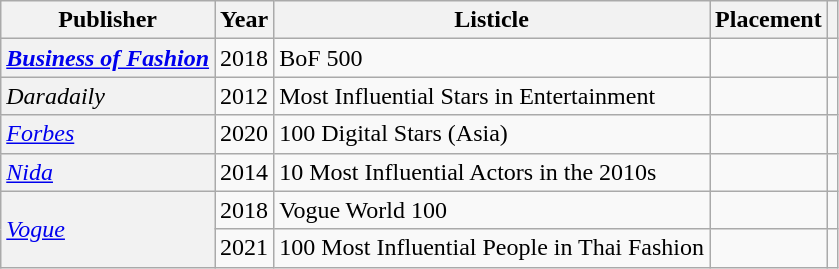<table class="wikitable plainrowheaders sortable" style="margin-right: 0;">
<tr>
<th scope="col">Publisher</th>
<th scope="col">Year</th>
<th scope="col">Listicle</th>
<th scope="col">Placement</th>
<th scope="col" class="unsortable"></th>
</tr>
<tr>
<th scope="row"><em><a href='#'>Business of Fashion</a></em></th>
<td>2018</td>
<td style="text-align:left">BoF 500</td>
<td></td>
<td style="text-align:center;"></td>
</tr>
<tr>
<th scope="row"; style="font-weight:normal; text-align:left;"\><em>Daradaily</em></th>
<td>2012</td>
<td>Most Influential Stars in Entertainment</td>
<td></td>
<td style="text-align:center;"></td>
</tr>
<tr>
<th scope="row"; style="font-weight:normal; text-align:left;"\><em><a href='#'>Forbes</a></em></th>
<td>2020</td>
<td>100 Digital Stars (Asia)</td>
<td></td>
<td style="text-align:center;"></td>
</tr>
<tr>
<th scope="row"; style="font-weight:normal; text-align:left;"\><em><a href='#'>Nida</a></em></th>
<td>2014</td>
<td>10 Most Influential Actors in the 2010s</td>
<td></td>
<td style="text-align:center;"></td>
</tr>
<tr>
<th rowspan="2" scope="row"; style="font-weight:normal; text-align:left;"\><em><a href='#'>Vogue</a></em></th>
<td>2018</td>
<td>Vogue World 100</td>
<td></td>
<td style="text-align:center;"></td>
</tr>
<tr>
<td>2021</td>
<td>100 Most Influential People in Thai Fashion</td>
<td></td>
<td style="text-align:center;"></td>
</tr>
</table>
